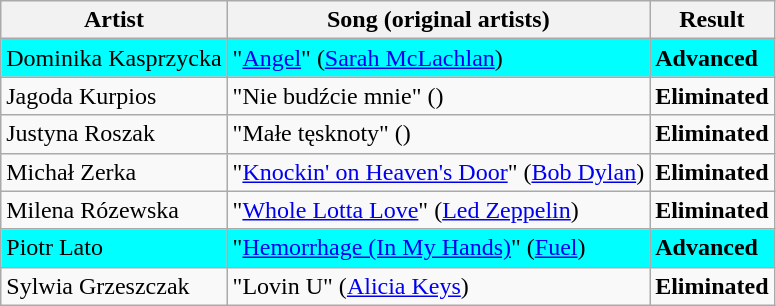<table class=wikitable>
<tr>
<th>Artist</th>
<th>Song (original artists)</th>
<th>Result</th>
</tr>
<tr style="background:cyan;">
<td>Dominika Kasprzycka</td>
<td>"<a href='#'>Angel</a>" (<a href='#'>Sarah McLachlan</a>)</td>
<td><strong>Advanced</strong></td>
</tr>
<tr>
<td>Jagoda Kurpios</td>
<td>"Nie budźcie mnie" ()</td>
<td><strong>Eliminated</strong></td>
</tr>
<tr>
<td>Justyna Roszak</td>
<td>"Małe tęsknoty" ()</td>
<td><strong>Eliminated</strong></td>
</tr>
<tr>
<td>Michał Zerka</td>
<td>"<a href='#'>Knockin' on Heaven's Door</a>" (<a href='#'>Bob Dylan</a>)</td>
<td><strong>Eliminated</strong></td>
</tr>
<tr>
<td>Milena Rózewska</td>
<td>"<a href='#'>Whole Lotta Love</a>" (<a href='#'>Led Zeppelin</a>)</td>
<td><strong>Eliminated</strong></td>
</tr>
<tr style="background:cyan;">
<td>Piotr Lato</td>
<td>"<a href='#'>Hemorrhage (In My Hands)</a>" (<a href='#'>Fuel</a>)</td>
<td><strong>Advanced</strong></td>
</tr>
<tr>
<td>Sylwia Grzeszczak</td>
<td>"Lovin U" (<a href='#'>Alicia Keys</a>)</td>
<td><strong>Eliminated</strong></td>
</tr>
</table>
